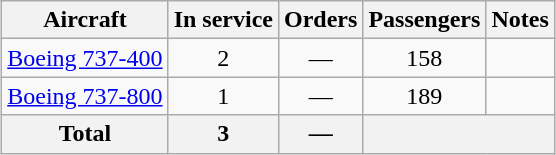<table class="wikitable" style="text-align:center; margin: auto;">
<tr>
<th>Aircraft</th>
<th>In service</th>
<th>Orders</th>
<th>Passengers</th>
<th>Notes</th>
</tr>
<tr>
<td><a href='#'>Boeing 737-400</a></td>
<td>2</td>
<td>—</td>
<td>158</td>
<td></td>
</tr>
<tr>
<td><a href='#'>Boeing 737-800</a></td>
<td>1</td>
<td>—</td>
<td>189</td>
<td></td>
</tr>
<tr>
<th>Total</th>
<th>3</th>
<th>—</th>
<th colspan="3"></th>
</tr>
</table>
